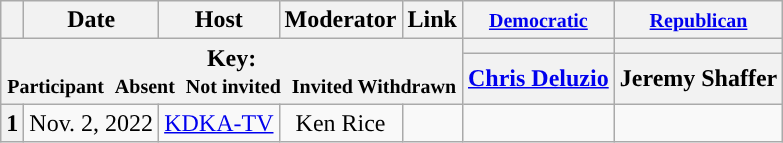<table class="wikitable" style="text-align:center;">
<tr>
<th scope="col"></th>
<th scope="col">Date</th>
<th scope="col">Host</th>
<th scope="col">Moderator</th>
<th scope="col">Link</th>
<th scope="col"><small><a href='#'>Democratic</a></small></th>
<th scope="col"><small><a href='#'>Republican</a></small></th>
</tr>
<tr>
<th colspan="5" rowspan="2">Key:<br> <small>Participant </small>  <small>Absent </small>  <small>Not invited </small>  <small>Invited  Withdrawn</small></th>
<th scope="col" style="background:"></th>
<th scope="col" style="background:"></th>
</tr>
<tr>
<th scope="col"><a href='#'>Chris Deluzio</a></th>
<th scope="col">Jeremy Shaffer</th>
</tr>
<tr>
<th>1</th>
<td style="white-space:nowrap;">Nov. 2, 2022</td>
<td style="white-space:nowrap;"><a href='#'>KDKA-TV</a></td>
<td style="white-space:nowrap;">Ken Rice</td>
<td style="white-space:nowrap;"></td>
<td></td>
<td></td>
</tr>
</table>
